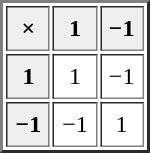<table border="2" cellpadding="5" align="center" style="text-align:center;">
<tr>
<th style="background:#efefef;">×</th>
<th style="background:#efefef;">1</th>
<th style="background:#efefef;">−1</th>
</tr>
<tr>
<th style="background:#efefef;">1</th>
<td>1</td>
<td>−1</td>
</tr>
<tr>
<th style="background:#efefef;">−1</th>
<td>−1</td>
<td>1</td>
</tr>
</table>
